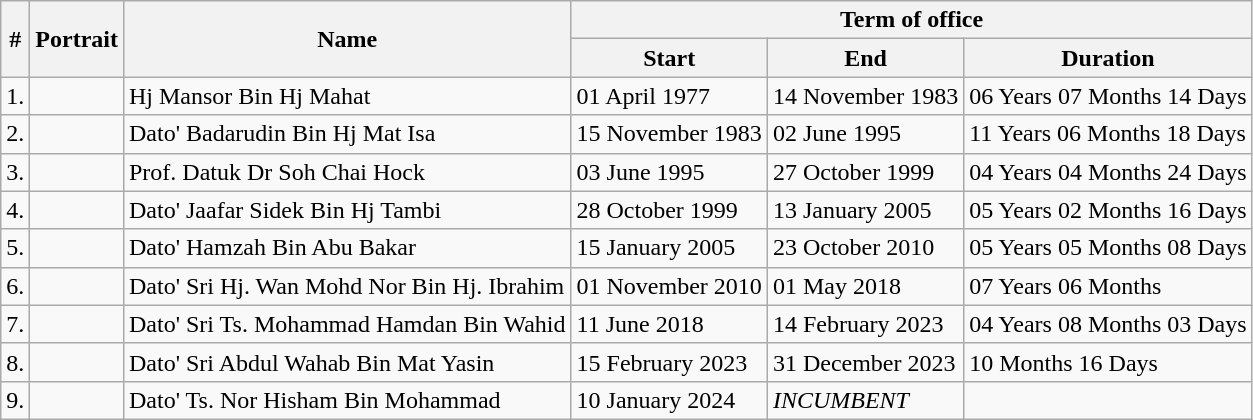<table class="wikitable">
<tr>
<th rowspan="2">#</th>
<th rowspan="2">Portrait</th>
<th rowspan="2">Name</th>
<th colspan="3">Term of office</th>
</tr>
<tr>
<th>Start</th>
<th>End</th>
<th>Duration</th>
</tr>
<tr>
<td>1.</td>
<td></td>
<td>Hj Mansor Bin Hj Mahat<br><em></em></td>
<td>01 April 1977</td>
<td>14 November 1983</td>
<td>06 Years 07 Months 14 Days</td>
</tr>
<tr>
<td>2.</td>
<td></td>
<td>Dato' Badarudin Bin Hj Mat Isa<br></td>
<td>15 November 1983</td>
<td>02 June 1995</td>
<td>11 Years 06 Months 18 Days</td>
</tr>
<tr>
<td>3.</td>
<td></td>
<td>Prof. Datuk Dr Soh Chai Hock<br></td>
<td>03 June 1995</td>
<td>27 October 1999</td>
<td>04 Years 04 Months 24 Days</td>
</tr>
<tr>
<td>4.</td>
<td></td>
<td>Dato' Jaafar Sidek Bin Hj Tambi<br><em></em></td>
<td>28 October 1999</td>
<td>13 January 2005</td>
<td>05 Years 02 Months 16 Days</td>
</tr>
<tr>
<td>5.</td>
<td></td>
<td>Dato' Hamzah Bin Abu Bakar<br></td>
<td>15 January 2005</td>
<td>23 October 2010</td>
<td>05 Years 05 Months 08 Days</td>
</tr>
<tr>
<td>6.</td>
<td></td>
<td>Dato' Sri Hj. Wan Mohd Nor Bin Hj. Ibrahim<br></td>
<td>01 November 2010</td>
<td>01 May 2018</td>
<td>07 Years 06 Months</td>
</tr>
<tr>
<td>7.</td>
<td></td>
<td>Dato' Sri Ts. Mohammad Hamdan Bin Wahid<br></td>
<td>11 June 2018</td>
<td>14 February 2023</td>
<td>04 Years 08 Months 03 Days</td>
</tr>
<tr>
<td>8.</td>
<td></td>
<td>Dato' Sri  Abdul Wahab Bin Mat Yasin<br></td>
<td>15 February 2023</td>
<td>31 December 2023</td>
<td>10 Months 16 Days</td>
</tr>
<tr>
<td>9.</td>
<td></td>
<td>Dato' Ts. Nor Hisham Bin Mohammad<br></td>
<td>10 January 2024</td>
<td><em>INCUMBENT</em></td>
<td></td>
</tr>
</table>
